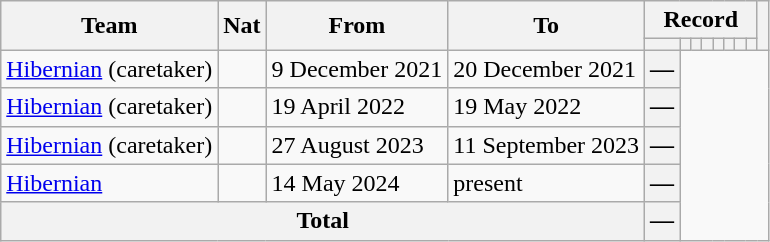<table class="wikitable" style="text-align:center">
<tr>
<th rowspan="2">Team</th>
<th rowspan="2">Nat</th>
<th rowspan="2">From</th>
<th rowspan="2">To</th>
<th colspan="8">Record</th>
<th rowspan=2></th>
</tr>
<tr>
<th></th>
<th></th>
<th></th>
<th></th>
<th></th>
<th></th>
<th></th>
<th></th>
</tr>
<tr>
<td align=left><a href='#'>Hibernian</a> (caretaker)</td>
<td></td>
<td align=left>9 December 2021</td>
<td align=left>20 December 2021<br></td>
<th>—</th>
</tr>
<tr>
<td align=left><a href='#'>Hibernian</a> (caretaker)</td>
<td></td>
<td align=left>19 April 2022</td>
<td align=left>19 May 2022<br></td>
<th>—</th>
</tr>
<tr>
<td align=left><a href='#'>Hibernian</a> (caretaker)</td>
<td></td>
<td align=left>27 August 2023</td>
<td align=left>11 September 2023<br></td>
<th>—</th>
</tr>
<tr>
<td align=left><a href='#'>Hibernian</a></td>
<td></td>
<td align=left>14 May 2024</td>
<td align=left>present<br></td>
<th>—</th>
</tr>
<tr>
<th colspan="4">Total<br></th>
<th>—</th>
</tr>
</table>
